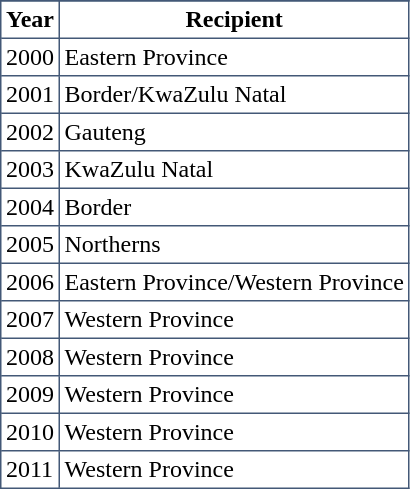<table cellpadding="3" cellspacing="4" border="1" style="border:#435877 solid 1px; border-collapse: collapse;">
<tr bgcolor="#d1e4fd">
</tr>
<tr>
<th><strong>Year</strong></th>
<th><strong>Recipient</strong></th>
</tr>
<tr>
<td>2000</td>
<td>Eastern Province</td>
</tr>
<tr>
<td>2001</td>
<td>Border/KwaZulu Natal</td>
</tr>
<tr>
<td>2002</td>
<td>Gauteng</td>
</tr>
<tr>
<td>2003</td>
<td>KwaZulu Natal</td>
</tr>
<tr>
<td>2004</td>
<td>Border</td>
</tr>
<tr>
<td>2005</td>
<td>Northerns</td>
</tr>
<tr>
<td>2006</td>
<td>Eastern Province/Western Province</td>
</tr>
<tr>
<td>2007</td>
<td>Western Province</td>
</tr>
<tr>
<td>2008</td>
<td>Western Province</td>
</tr>
<tr>
<td>2009</td>
<td>Western Province</td>
</tr>
<tr>
<td>2010</td>
<td>Western Province</td>
</tr>
<tr>
<td>2011</td>
<td>Western Province</td>
</tr>
</table>
